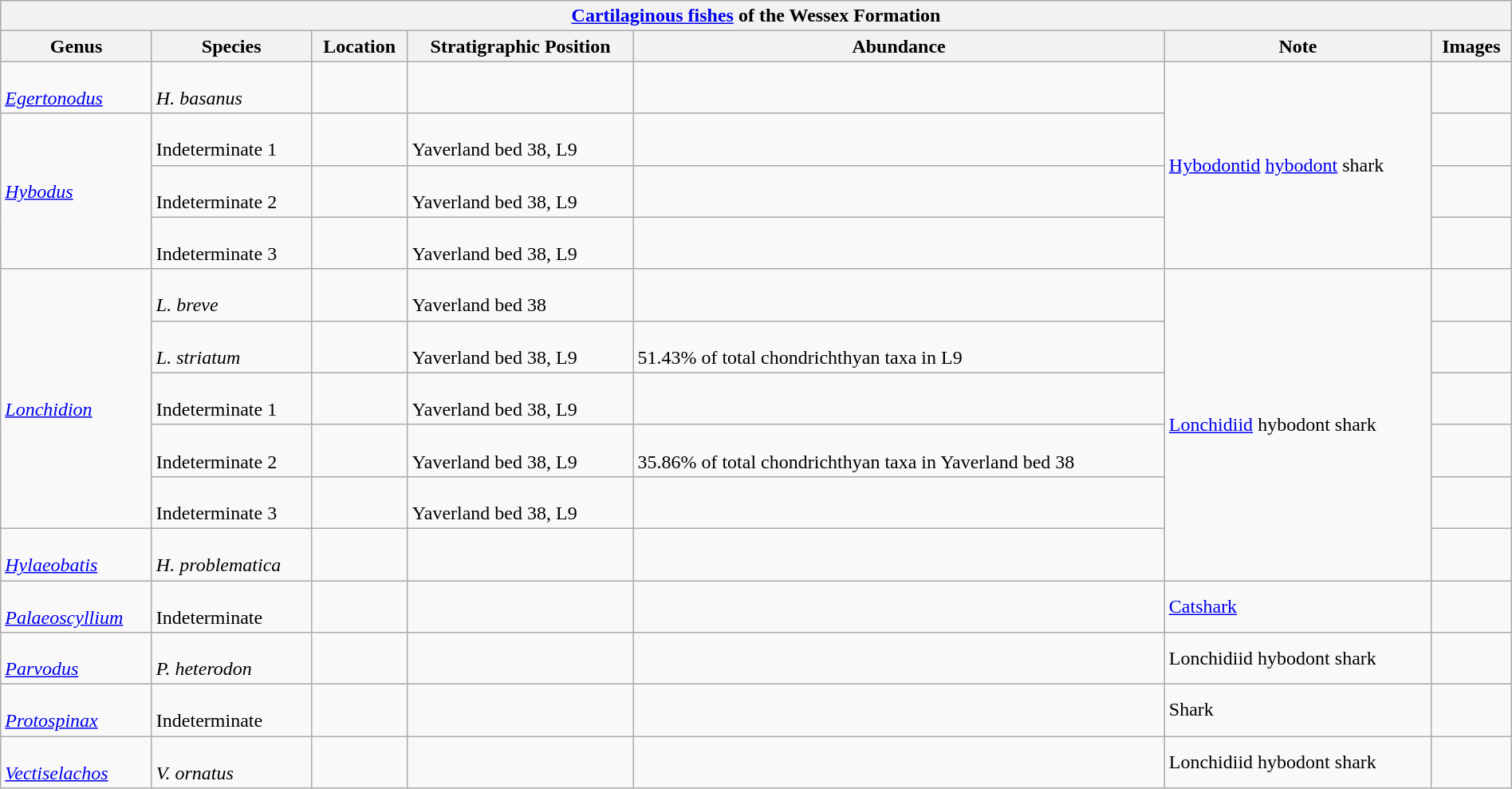<table class="wikitable"  style="margin:auto; width:100%;">
<tr>
<th colspan="7" style="text-align:center;"><strong><a href='#'>Cartilaginous fishes</a> of the Wessex Formation</strong></th>
</tr>
<tr>
<th>Genus</th>
<th>Species</th>
<th>Location</th>
<th>Stratigraphic Position</th>
<th>Abundance</th>
<th>Note</th>
<th>Images</th>
</tr>
<tr>
<td><br><em><a href='#'>Egertonodus</a></em></td>
<td><br><em>H. basanus</em></td>
<td></td>
<td></td>
<td></td>
<td rowspan="4"><a href='#'>Hybodontid</a> <a href='#'>hybodont</a> shark</td>
</tr>
<tr>
<td rowspan="3"><em><a href='#'>Hybodus</a></em></td>
<td><br>Indeterminate 1</td>
<td></td>
<td><br>Yaverland bed 38, L9</td>
<td></td>
<td></td>
</tr>
<tr>
<td><br>Indeterminate 2</td>
<td></td>
<td><br>Yaverland bed 38, L9</td>
<td></td>
<td></td>
</tr>
<tr>
<td><br>Indeterminate 3</td>
<td></td>
<td><br>Yaverland bed 38, L9</td>
<td></td>
<td></td>
</tr>
<tr>
<td rowspan="5"><br><em><a href='#'>Lonchidion</a></em></td>
<td><br><em>L. breve</em></td>
<td></td>
<td><br>Yaverland bed 38</td>
<td></td>
<td rowspan="6"><a href='#'>Lonchidiid</a> hybodont shark</td>
<td></td>
</tr>
<tr>
<td><br><em>L. striatum</em></td>
<td></td>
<td><br>Yaverland bed 38, L9</td>
<td><br>51.43% of total chondrichthyan taxa in L9</td>
<td></td>
</tr>
<tr>
<td><br>Indeterminate 1</td>
<td></td>
<td><br>Yaverland bed 38, L9</td>
<td></td>
<td></td>
</tr>
<tr>
<td><br>Indeterminate 2</td>
<td></td>
<td><br>Yaverland bed 38, L9</td>
<td><br>35.86% of total chondrichthyan taxa in Yaverland bed 38</td>
<td></td>
</tr>
<tr>
<td><br>Indeterminate 3</td>
<td></td>
<td><br>Yaverland bed 38, L9</td>
<td></td>
<td></td>
</tr>
<tr>
<td><br><em><a href='#'>Hylaeobatis</a></em></td>
<td><br><em>H. problematica</em></td>
<td></td>
<td></td>
<td></td>
<td></td>
</tr>
<tr>
<td><br><em><a href='#'>Palaeoscyllium</a></em></td>
<td><br>Indeterminate</td>
<td></td>
<td></td>
<td></td>
<td><a href='#'>Catshark</a></td>
<td></td>
</tr>
<tr>
<td><br><em><a href='#'>Parvodus</a></em></td>
<td><br><em>P. heterodon</em></td>
<td></td>
<td></td>
<td></td>
<td>Lonchidiid hybodont shark</td>
<td></td>
</tr>
<tr>
<td><br><em><a href='#'>Protospinax</a></em></td>
<td><br>Indeterminate</td>
<td></td>
<td></td>
<td></td>
<td>Shark</td>
<td></td>
</tr>
<tr>
<td><br><em><a href='#'>Vectiselachos</a></em></td>
<td><br><em>V. ornatus</em></td>
<td></td>
<td></td>
<td></td>
<td>Lonchidiid hybodont shark</td>
<td></td>
</tr>
</table>
